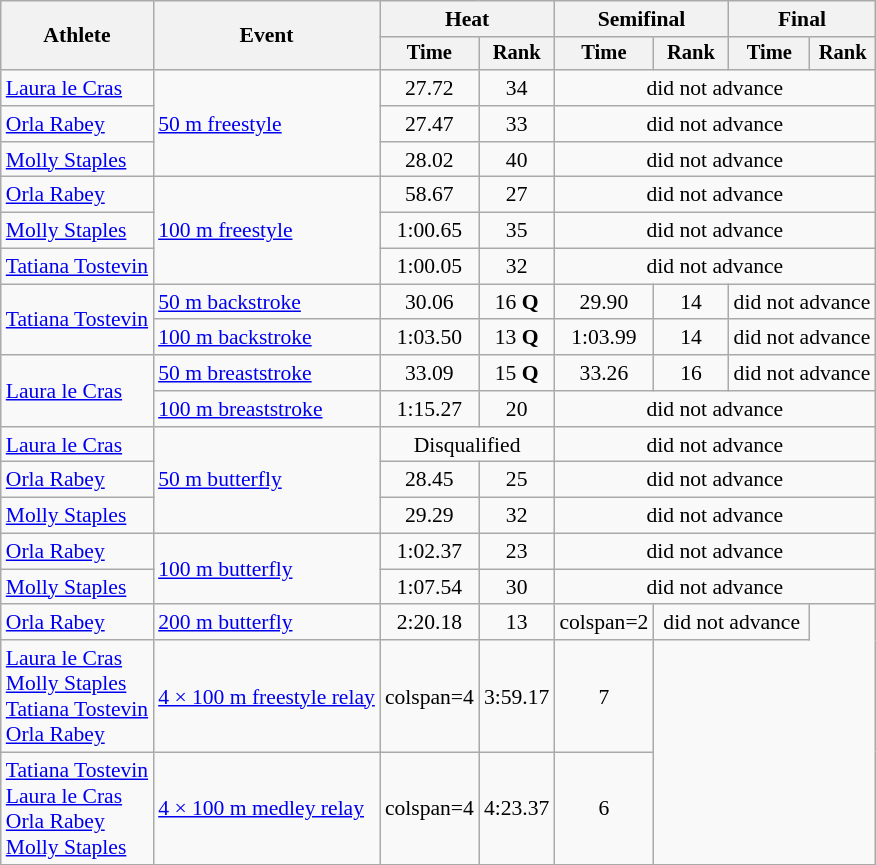<table class=wikitable style=font-size:90%>
<tr>
<th rowspan=2>Athlete</th>
<th rowspan=2>Event</th>
<th colspan=2>Heat</th>
<th colspan=2>Semifinal</th>
<th colspan=2>Final</th>
</tr>
<tr style=font-size:95%>
<th>Time</th>
<th>Rank</th>
<th>Time</th>
<th>Rank</th>
<th>Time</th>
<th>Rank</th>
</tr>
<tr align=center>
<td align=left><a href='#'>Laura le Cras</a></td>
<td align=left rowspan="3"><a href='#'>50 m freestyle</a></td>
<td>27.72</td>
<td>34</td>
<td colspan=4>did not advance</td>
</tr>
<tr align=center>
<td align=left><a href='#'>Orla Rabey</a></td>
<td>27.47</td>
<td>33</td>
<td colspan=4>did not advance</td>
</tr>
<tr align=center>
<td align=left><a href='#'>Molly Staples</a></td>
<td>28.02</td>
<td>40</td>
<td colspan=4>did not advance</td>
</tr>
<tr align=center>
<td align=left><a href='#'>Orla Rabey</a></td>
<td align=left rowspan="3"><a href='#'>100 m freestyle</a></td>
<td>58.67</td>
<td>27</td>
<td colspan=4>did not advance</td>
</tr>
<tr align=center>
<td align=left><a href='#'>Molly Staples</a></td>
<td>1:00.65</td>
<td>35</td>
<td colspan=4>did not advance</td>
</tr>
<tr align=center>
<td align=left><a href='#'>Tatiana Tostevin</a></td>
<td>1:00.05</td>
<td>32</td>
<td colspan=4>did not advance</td>
</tr>
<tr align=center>
<td align=left rowspan=2><a href='#'>Tatiana Tostevin</a></td>
<td align=left rowspan="1"><a href='#'>50 m backstroke</a></td>
<td>30.06</td>
<td>16 <strong>Q</strong></td>
<td>29.90</td>
<td>14</td>
<td colspan=2>did not advance</td>
</tr>
<tr align=center>
<td align=left rowspan="1"><a href='#'>100 m backstroke</a></td>
<td>1:03.50</td>
<td>13 <strong>Q</strong></td>
<td>1:03.99</td>
<td>14</td>
<td colspan=2>did not advance</td>
</tr>
<tr align=center>
<td align=left rowspan=2><a href='#'>Laura le Cras</a></td>
<td align=left rowspan="1"><a href='#'>50 m breaststroke</a></td>
<td>33.09</td>
<td>15 <strong>Q</strong></td>
<td>33.26</td>
<td>16</td>
<td colspan=2>did not advance</td>
</tr>
<tr align=center>
<td align=left rowspan="1"><a href='#'>100 m breaststroke</a></td>
<td>1:15.27</td>
<td>20</td>
<td colspan=4>did not advance</td>
</tr>
<tr align=center>
<td align=left><a href='#'>Laura le Cras</a></td>
<td align=left rowspan="3"><a href='#'>50 m butterfly</a></td>
<td colspan=2>Disqualified</td>
<td colspan=4>did not advance</td>
</tr>
<tr align=center>
<td align=left><a href='#'>Orla Rabey</a></td>
<td>28.45</td>
<td>25</td>
<td colspan=4>did not advance</td>
</tr>
<tr align=center>
<td align=left><a href='#'>Molly Staples</a></td>
<td>29.29</td>
<td>32</td>
<td colspan=4>did not advance</td>
</tr>
<tr align=center>
<td align=left><a href='#'>Orla Rabey</a></td>
<td align=left rowspan="2"><a href='#'>100 m butterfly</a></td>
<td>1:02.37</td>
<td>23</td>
<td colspan=4>did not advance</td>
</tr>
<tr align=center>
<td align=left><a href='#'>Molly Staples</a></td>
<td>1:07.54</td>
<td>30</td>
<td colspan=4>did not advance</td>
</tr>
<tr align=center>
<td align=left><a href='#'>Orla Rabey</a></td>
<td align=left rowspan="1"><a href='#'>200 m butterfly</a></td>
<td>2:20.18</td>
<td>13</td>
<td>colspan=2 </td>
<td colspan=2>did not advance</td>
</tr>
<tr align=center>
<td align=left><a href='#'>Laura le Cras</a><br><a href='#'>Molly Staples</a><br><a href='#'>Tatiana Tostevin</a><br><a href='#'>Orla Rabey</a></td>
<td align=left><a href='#'>4 × 100 m freestyle relay</a></td>
<td>colspan=4 </td>
<td>3:59.17</td>
<td>7</td>
</tr>
<tr align=center>
<td align=left><a href='#'>Tatiana Tostevin</a><br><a href='#'>Laura le Cras</a><br><a href='#'>Orla Rabey</a><br><a href='#'>Molly Staples</a></td>
<td align=left><a href='#'>4 × 100 m medley relay</a></td>
<td>colspan=4 </td>
<td>4:23.37</td>
<td>6</td>
</tr>
</table>
